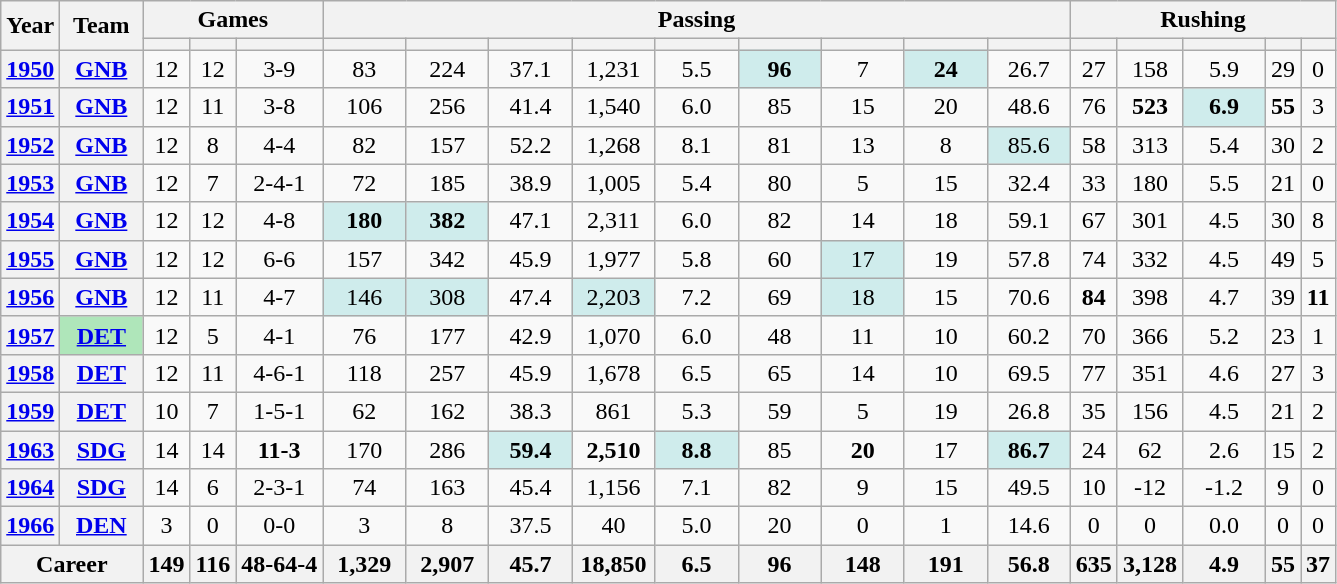<table class="wikitable" style="text-align:center;">
<tr>
<th rowspan="2">Year</th>
<th rowspan="2">Team</th>
<th colspan="3">Games</th>
<th colspan="9">Passing</th>
<th colspan="5">Rushing</th>
</tr>
<tr>
<th></th>
<th></th>
<th></th>
<th></th>
<th></th>
<th></th>
<th></th>
<th></th>
<th></th>
<th></th>
<th></th>
<th></th>
<th></th>
<th></th>
<th></th>
<th></th>
<th></th>
</tr>
<tr>
<th><a href='#'>1950</a></th>
<th><a href='#'>GNB</a></th>
<td>12</td>
<td>12</td>
<td>3-9</td>
<td>83</td>
<td>224</td>
<td>37.1</td>
<td>1,231</td>
<td>5.5</td>
<td style="background:#cfecec; width:3em;"><strong>96</strong></td>
<td>7</td>
<td style="background:#cfecec; width:3em;"><strong>24</strong></td>
<td>26.7</td>
<td>27</td>
<td>158</td>
<td>5.9</td>
<td>29</td>
<td>0</td>
</tr>
<tr>
<th><a href='#'>1951</a></th>
<th><a href='#'>GNB</a></th>
<td>12</td>
<td>11</td>
<td>3-8</td>
<td>106</td>
<td>256</td>
<td>41.4</td>
<td>1,540</td>
<td>6.0</td>
<td>85</td>
<td>15</td>
<td>20</td>
<td>48.6</td>
<td>76</td>
<td><strong>523</strong></td>
<td style="background:#cfecec; width:3em;"><strong>6.9</strong></td>
<td><strong>55</strong></td>
<td>3</td>
</tr>
<tr>
<th><a href='#'>1952</a></th>
<th><a href='#'>GNB</a></th>
<td>12</td>
<td>8</td>
<td>4-4</td>
<td>82</td>
<td>157</td>
<td>52.2</td>
<td>1,268</td>
<td>8.1</td>
<td>81</td>
<td>13</td>
<td>8</td>
<td style="background:#cfecec; width:3em;">85.6</td>
<td>58</td>
<td>313</td>
<td>5.4</td>
<td>30</td>
<td>2</td>
</tr>
<tr>
<th><a href='#'>1953</a></th>
<th><a href='#'>GNB</a></th>
<td>12</td>
<td>7</td>
<td>2-4-1</td>
<td>72</td>
<td>185</td>
<td>38.9</td>
<td>1,005</td>
<td>5.4</td>
<td>80</td>
<td>5</td>
<td>15</td>
<td>32.4</td>
<td>33</td>
<td>180</td>
<td>5.5</td>
<td>21</td>
<td>0</td>
</tr>
<tr>
<th><a href='#'>1954</a></th>
<th><a href='#'>GNB</a></th>
<td>12</td>
<td>12</td>
<td>4-8</td>
<td style="background:#cfecec; width:3em;"><strong>180</strong></td>
<td style="background:#cfecec; width:3em;"><strong>382</strong></td>
<td>47.1</td>
<td>2,311</td>
<td>6.0</td>
<td>82</td>
<td>14</td>
<td>18</td>
<td>59.1</td>
<td>67</td>
<td>301</td>
<td>4.5</td>
<td>30</td>
<td>8</td>
</tr>
<tr>
<th><a href='#'>1955</a></th>
<th><a href='#'>GNB</a></th>
<td>12</td>
<td>12</td>
<td>6-6</td>
<td>157</td>
<td>342</td>
<td>45.9</td>
<td>1,977</td>
<td>5.8</td>
<td>60</td>
<td style="background:#cfecec; width:3em;">17</td>
<td>19</td>
<td>57.8</td>
<td>74</td>
<td>332</td>
<td>4.5</td>
<td>49</td>
<td>5</td>
</tr>
<tr>
<th><a href='#'>1956</a></th>
<th><a href='#'>GNB</a></th>
<td>12</td>
<td>11</td>
<td>4-7</td>
<td style="background:#cfecec; width:3em;">146</td>
<td style="background:#cfecec; width:3em;">308</td>
<td>47.4</td>
<td style="background:#cfecec; width:3em;">2,203</td>
<td>7.2</td>
<td>69</td>
<td style="background:#cfecec; width:3em;">18</td>
<td>15</td>
<td>70.6</td>
<td><strong>84</strong></td>
<td>398</td>
<td>4.7</td>
<td>39</td>
<td><strong>11</strong></td>
</tr>
<tr>
<th><a href='#'>1957</a></th>
<th style="background:#afe6ba; width:3em;"><a href='#'>DET</a></th>
<td>12</td>
<td>5</td>
<td>4-1</td>
<td>76</td>
<td>177</td>
<td>42.9</td>
<td>1,070</td>
<td>6.0</td>
<td>48</td>
<td>11</td>
<td>10</td>
<td>60.2</td>
<td>70</td>
<td>366</td>
<td>5.2</td>
<td>23</td>
<td>1</td>
</tr>
<tr>
<th><a href='#'>1958</a></th>
<th><a href='#'>DET</a></th>
<td>12</td>
<td>11</td>
<td>4-6-1</td>
<td>118</td>
<td>257</td>
<td>45.9</td>
<td>1,678</td>
<td>6.5</td>
<td>65</td>
<td>14</td>
<td>10</td>
<td>69.5</td>
<td>77</td>
<td>351</td>
<td>4.6</td>
<td>27</td>
<td>3</td>
</tr>
<tr>
<th><a href='#'>1959</a></th>
<th><a href='#'>DET</a></th>
<td>10</td>
<td>7</td>
<td>1-5-1</td>
<td>62</td>
<td>162</td>
<td>38.3</td>
<td>861</td>
<td>5.3</td>
<td>59</td>
<td>5</td>
<td>19</td>
<td>26.8</td>
<td>35</td>
<td>156</td>
<td>4.5</td>
<td>21</td>
<td>2</td>
</tr>
<tr>
<th><a href='#'>1963</a></th>
<th><a href='#'>SDG</a></th>
<td>14</td>
<td>14</td>
<td><strong>11-3</strong></td>
<td>170</td>
<td>286</td>
<td style="background:#cfecec; width:3em;"><strong>59.4</strong></td>
<td><strong>2,510</strong></td>
<td style="background:#cfecec; width:3em;"><strong>8.8</strong></td>
<td>85</td>
<td><strong>20</strong></td>
<td>17</td>
<td style="background:#cfecec; width:3em;"><strong>86.7</strong></td>
<td>24</td>
<td>62</td>
<td>2.6</td>
<td>15</td>
<td>2</td>
</tr>
<tr>
<th><a href='#'>1964</a></th>
<th><a href='#'>SDG</a></th>
<td>14</td>
<td>6</td>
<td>2-3-1</td>
<td>74</td>
<td>163</td>
<td>45.4</td>
<td>1,156</td>
<td>7.1</td>
<td>82</td>
<td>9</td>
<td>15</td>
<td>49.5</td>
<td>10</td>
<td>-12</td>
<td>-1.2</td>
<td>9</td>
<td>0</td>
</tr>
<tr>
<th><a href='#'>1966</a></th>
<th><a href='#'>DEN</a></th>
<td>3</td>
<td>0</td>
<td>0-0</td>
<td>3</td>
<td>8</td>
<td>37.5</td>
<td>40</td>
<td>5.0</td>
<td>20</td>
<td>0</td>
<td>1</td>
<td>14.6</td>
<td>0</td>
<td>0</td>
<td>0.0</td>
<td>0</td>
<td>0</td>
</tr>
<tr>
<th colspan="2">Career</th>
<th>149</th>
<th>116</th>
<th>48-64-4</th>
<th>1,329</th>
<th>2,907</th>
<th>45.7</th>
<th>18,850</th>
<th>6.5</th>
<th>96</th>
<th>148</th>
<th>191</th>
<th>56.8</th>
<th>635</th>
<th>3,128</th>
<th>4.9</th>
<th>55</th>
<th>37</th>
</tr>
</table>
